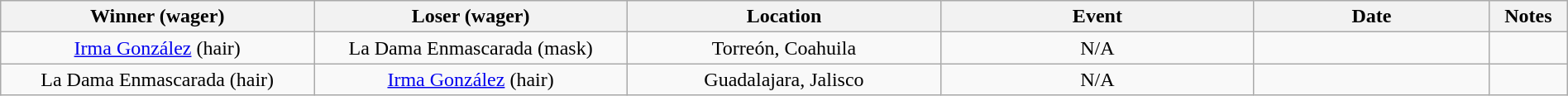<table class="wikitable sortable" width=100%  style="text-align: center">
<tr>
<th width=20% scope="col">Winner (wager)</th>
<th width=20% scope="col">Loser (wager)</th>
<th width=20% scope="col">Location</th>
<th width=20% scope="col">Event</th>
<th width=15% scope="col">Date</th>
<th class="unsortable" width=5% scope="col">Notes</th>
</tr>
<tr>
<td><a href='#'>Irma González</a> (hair)</td>
<td>La Dama Enmascarada (mask)</td>
<td>Torreón, Coahuila</td>
<td>N/A</td>
<td></td>
<td></td>
</tr>
<tr>
<td>La Dama Enmascarada (hair)</td>
<td><a href='#'>Irma González</a> (hair)</td>
<td>Guadalajara, Jalisco</td>
<td>N/A</td>
<td></td>
<td></td>
</tr>
</table>
